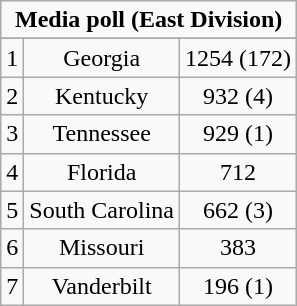<table class="wikitable" style="display: inline-table;">
<tr>
<td align="center" Colspan="3"><strong>Media poll (East Division)</strong></td>
</tr>
<tr align="center">
</tr>
<tr align="center">
<td>1</td>
<td>Georgia</td>
<td>1254 (172)</td>
</tr>
<tr align="center">
<td>2</td>
<td>Kentucky</td>
<td>932 (4)</td>
</tr>
<tr align="center">
<td>3</td>
<td>Tennessee</td>
<td>929 (1)</td>
</tr>
<tr align="center">
<td>4</td>
<td>Florida</td>
<td>712</td>
</tr>
<tr align="center">
<td>5</td>
<td>South Carolina</td>
<td>662 (3)</td>
</tr>
<tr align="center">
<td>6</td>
<td>Missouri</td>
<td>383</td>
</tr>
<tr align="center">
<td>7</td>
<td>Vanderbilt</td>
<td>196 (1)</td>
</tr>
</table>
